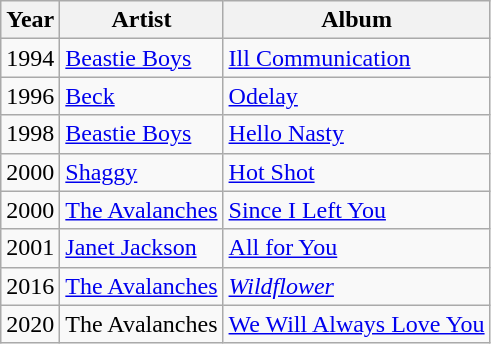<table class="wikitable">
<tr>
<th>Year</th>
<th>Artist</th>
<th>Album</th>
</tr>
<tr>
<td>1994</td>
<td><a href='#'>Beastie Boys</a></td>
<td><a href='#'>Ill Communication</a></td>
</tr>
<tr>
<td>1996</td>
<td><a href='#'>Beck</a></td>
<td><a href='#'>Odelay</a></td>
</tr>
<tr>
<td>1998</td>
<td><a href='#'>Beastie Boys</a></td>
<td><a href='#'>Hello Nasty</a></td>
</tr>
<tr>
<td>2000</td>
<td><a href='#'>Shaggy</a></td>
<td><a href='#'>Hot Shot</a></td>
</tr>
<tr>
<td>2000</td>
<td><a href='#'>The Avalanches</a></td>
<td><a href='#'>Since I Left You</a></td>
</tr>
<tr>
<td>2001</td>
<td><a href='#'>Janet Jackson</a></td>
<td><a href='#'>All for You</a></td>
</tr>
<tr>
<td>2016</td>
<td><a href='#'>The Avalanches</a></td>
<td><em><a href='#'>Wildflower</a></em></td>
</tr>
<tr>
<td>2020</td>
<td>The Avalanches</td>
<td><a href='#'>We Will Always Love You</a></td>
</tr>
</table>
